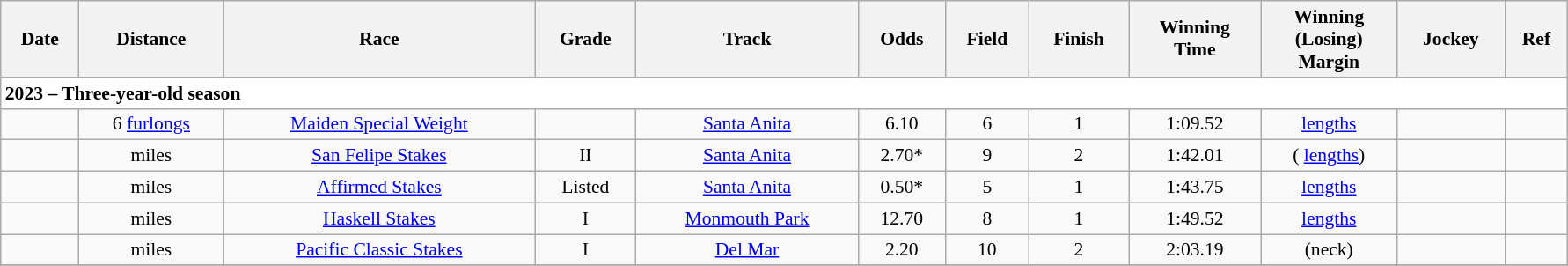<table class = "wikitable sortable" style="text-align:center; width:94%; font-size:90%">
<tr>
<th scope="col">Date</th>
<th scope="col">Distance</th>
<th scope="col">Race</th>
<th scope="col">Grade</th>
<th scope="col">Track</th>
<th scope="col">Odds</th>
<th scope="col">Field</th>
<th scope="col">Finish</th>
<th scope="col">Winning<br>Time</th>
<th scope="col">Winning<br>(Losing)<br>Margin</th>
<th scope="col">Jockey</th>
<th scope="col" class="unsortable">Ref</th>
</tr>
<tr style="background-color:white">
<td align="left" colspan=12><strong>2023 – Three-year-old season</strong></td>
</tr>
<tr>
<td></td>
<td> 6 <a href='#'>furlongs</a></td>
<td><a href='#'>Maiden Special Weight</a></td>
<td></td>
<td><a href='#'>Santa Anita</a></td>
<td>6.10</td>
<td>6</td>
<td>1</td>
<td>1:09.52</td>
<td>  <a href='#'>lengths</a></td>
<td></td>
<td></td>
</tr>
<tr>
<td></td>
<td>  miles</td>
<td><a href='#'>San Felipe Stakes</a></td>
<td>II</td>
<td><a href='#'>Santa Anita</a></td>
<td>2.70*</td>
<td>9</td>
<td>2</td>
<td>1:42.01</td>
<td> ( <a href='#'>lengths</a>)</td>
<td></td>
<td></td>
</tr>
<tr>
<td></td>
<td>  miles</td>
<td><a href='#'>Affirmed Stakes</a></td>
<td>Listed</td>
<td><a href='#'>Santa Anita</a></td>
<td>0.50*</td>
<td>5</td>
<td>1</td>
<td>1:43.75</td>
<td>  <a href='#'>lengths</a></td>
<td></td>
<td></td>
</tr>
<tr>
<td></td>
<td>  miles</td>
<td><a href='#'>Haskell Stakes</a></td>
<td>I</td>
<td><a href='#'>Monmouth Park</a></td>
<td>12.70</td>
<td>8</td>
<td>1</td>
<td>1:49.52</td>
<td>  <a href='#'>lengths</a></td>
<td></td>
<td></td>
</tr>
<tr>
<td></td>
<td>  miles</td>
<td><a href='#'>Pacific Classic Stakes</a></td>
<td>I</td>
<td><a href='#'>Del Mar</a></td>
<td>2.20</td>
<td>10</td>
<td>2</td>
<td>2:03.19</td>
<td> (neck)</td>
<td></td>
<td></td>
</tr>
<tr>
</tr>
</table>
